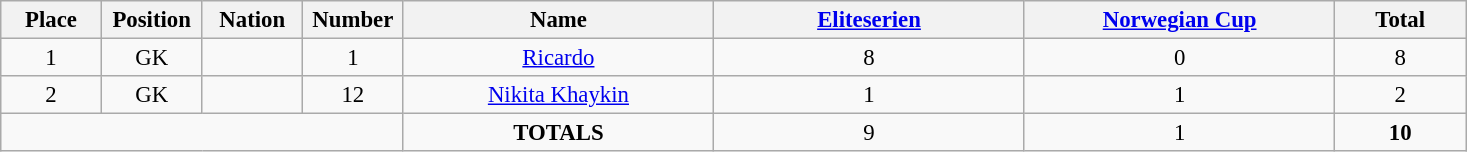<table class="wikitable" style="font-size: 95%; text-align: center;">
<tr>
<th width=60>Place</th>
<th width=60>Position</th>
<th width=60>Nation</th>
<th width=60>Number</th>
<th width=200>Name</th>
<th width=200><a href='#'>Eliteserien</a></th>
<th width=200><a href='#'>Norwegian Cup</a></th>
<th width=80><strong>Total</strong></th>
</tr>
<tr>
<td>1</td>
<td>GK</td>
<td></td>
<td>1</td>
<td><a href='#'>Ricardo</a></td>
<td>8</td>
<td>0</td>
<td>8</td>
</tr>
<tr>
<td>2</td>
<td>GK</td>
<td></td>
<td>12</td>
<td><a href='#'>Nikita Khaykin</a></td>
<td>1</td>
<td>1</td>
<td>2</td>
</tr>
<tr>
<td colspan="4"></td>
<td><strong>TOTALS</strong></td>
<td>9</td>
<td>1</td>
<td><strong>10</strong></td>
</tr>
</table>
